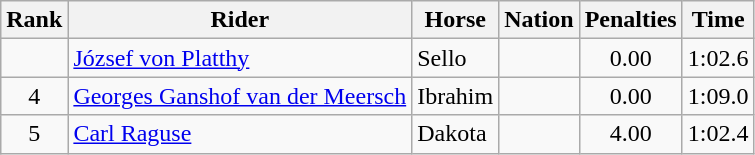<table class="wikitable sortable" style="text-align:center">
<tr>
<th>Rank</th>
<th>Rider</th>
<th>Horse</th>
<th>Nation</th>
<th>Penalties</th>
<th>Time</th>
</tr>
<tr>
<td></td>
<td align=left><a href='#'>József von Platthy</a></td>
<td align=left>Sello</td>
<td align=left></td>
<td>0.00</td>
<td>1:02.6</td>
</tr>
<tr>
<td>4</td>
<td align=left><a href='#'>Georges Ganshof van der Meersch</a></td>
<td align=left>Ibrahim</td>
<td align=left></td>
<td>0.00</td>
<td>1:09.0</td>
</tr>
<tr>
<td>5</td>
<td align=left><a href='#'>Carl Raguse</a></td>
<td align=left>Dakota</td>
<td align=left></td>
<td>4.00</td>
<td>1:02.4</td>
</tr>
</table>
